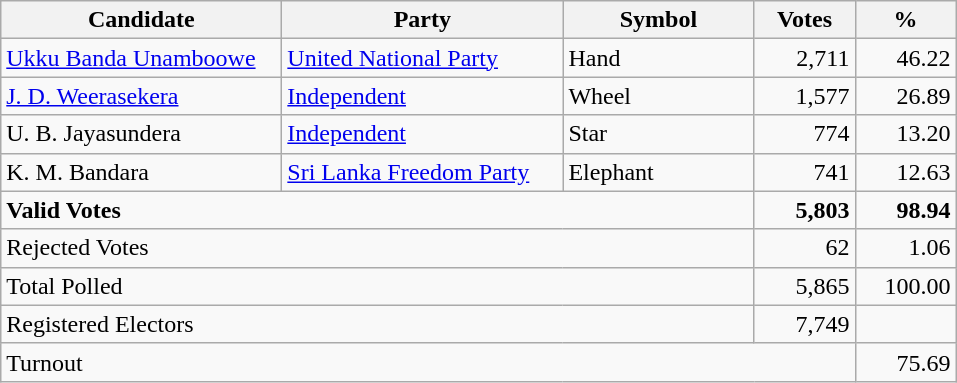<table class="wikitable" border="1" style="text-align:right;">
<tr>
<th align=left width="180">Candidate</th>
<th align=left width="180">Party</th>
<th align=left width="120">Symbol</th>
<th align=left width="60">Votes</th>
<th align=left width="60">%</th>
</tr>
<tr>
<td align=left><a href='#'>Ukku Banda Unamboowe</a></td>
<td align=left><a href='#'>United National Party</a></td>
<td align=left>Hand</td>
<td align=right>2,711</td>
<td align=right>46.22</td>
</tr>
<tr>
<td align=left><a href='#'>J. D. Weerasekera</a></td>
<td align=left><a href='#'>Independent</a></td>
<td align=left>Wheel</td>
<td align=right>1,577</td>
<td align=right>26.89</td>
</tr>
<tr>
<td align=left>U. B. Jayasundera</td>
<td align=left><a href='#'>Independent</a></td>
<td align=left>Star</td>
<td align=right>774</td>
<td align=right>13.20</td>
</tr>
<tr>
<td align=left>K. M. Bandara</td>
<td align=left><a href='#'>Sri Lanka Freedom Party</a></td>
<td align=left>Elephant</td>
<td align=right>741</td>
<td align=right>12.63</td>
</tr>
<tr>
<td align=left colspan=3><strong>Valid Votes</strong></td>
<td align=right><strong>5,803</strong></td>
<td align=right><strong>98.94</strong></td>
</tr>
<tr>
<td align=left colspan=3>Rejected Votes</td>
<td align=right>62</td>
<td align=right>1.06</td>
</tr>
<tr>
<td align=left colspan=3>Total Polled</td>
<td align=right>5,865</td>
<td align=right>100.00</td>
</tr>
<tr>
<td align=left colspan=3>Registered Electors</td>
<td align=right>7,749</td>
<td></td>
</tr>
<tr>
<td align=left colspan=4>Turnout</td>
<td align=right>75.69</td>
</tr>
</table>
